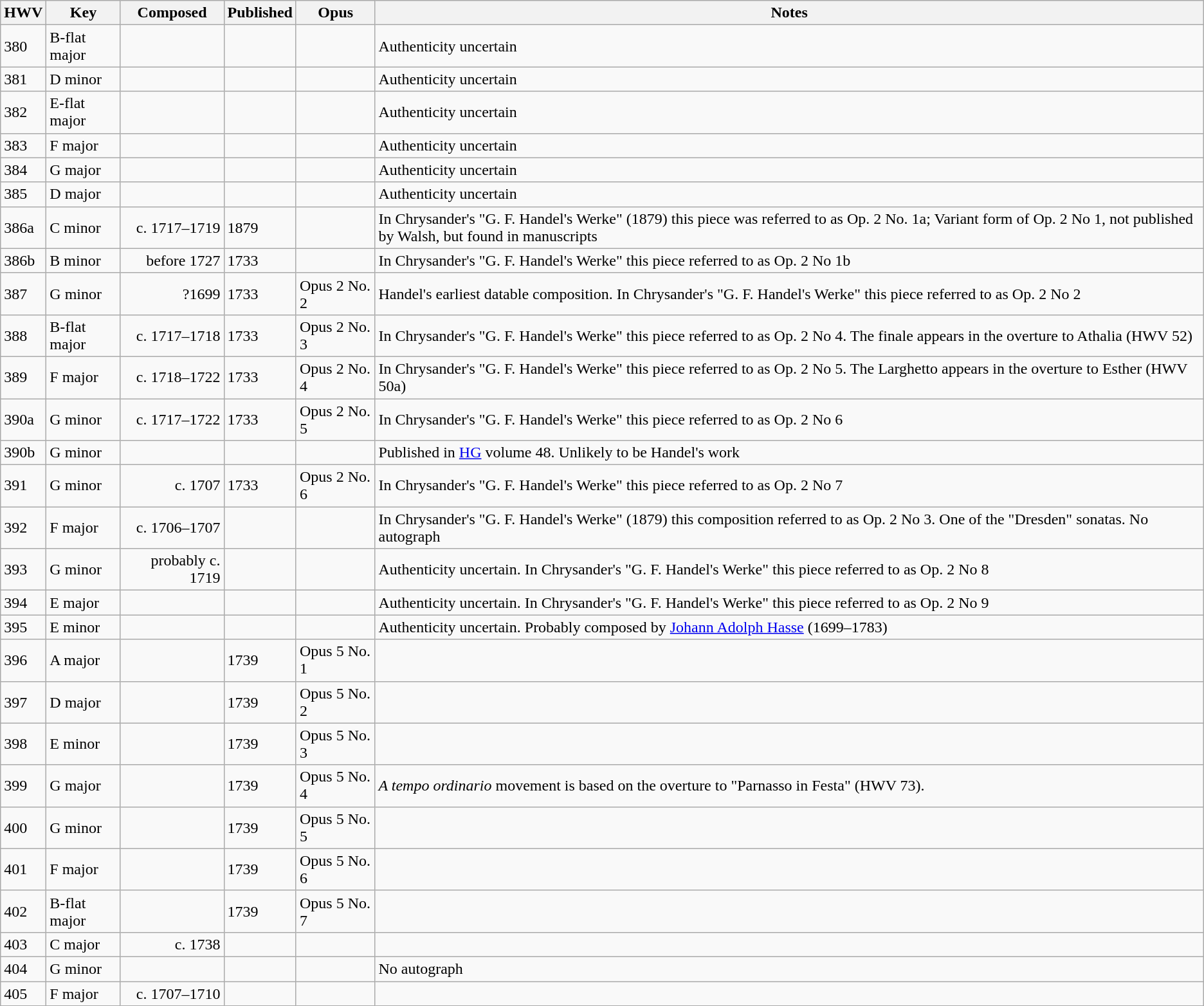<table class="wikitable sortable">
<tr>
<th>HWV</th>
<th>Key</th>
<th>Composed</th>
<th>Published</th>
<th>Opus</th>
<th class="unsortable">Notes</th>
</tr>
<tr>
<td>380</td>
<td>B-flat major</td>
<td align="right"></td>
<td></td>
<td></td>
<td>Authenticity uncertain</td>
</tr>
<tr>
<td>381</td>
<td>D minor</td>
<td align="right"></td>
<td></td>
<td></td>
<td>Authenticity uncertain</td>
</tr>
<tr>
<td>382</td>
<td>E-flat major</td>
<td align="right"></td>
<td></td>
<td></td>
<td>Authenticity uncertain</td>
</tr>
<tr>
<td>383</td>
<td>F major</td>
<td align="right"></td>
<td></td>
<td></td>
<td>Authenticity uncertain</td>
</tr>
<tr>
<td>384</td>
<td>G major</td>
<td align="right"></td>
<td></td>
<td></td>
<td>Authenticity uncertain</td>
</tr>
<tr>
<td>385</td>
<td>D major</td>
<td align="right"></td>
<td></td>
<td></td>
<td>Authenticity uncertain</td>
</tr>
<tr>
<td>386a</td>
<td>C minor</td>
<td align="right">c. 1717–1719</td>
<td>1879</td>
<td></td>
<td>In Chrysander's "G. F. Handel's Werke" (1879) this piece was referred to as Op. 2 No. 1a; Variant form of Op. 2 No 1, not published by Walsh, but found in manuscripts</td>
</tr>
<tr>
<td>386b</td>
<td>B minor</td>
<td align="right">before 1727</td>
<td>1733</td>
<td></td>
<td>In Chrysander's "G. F. Handel's Werke" this piece referred to as Op. 2 No 1b</td>
</tr>
<tr>
<td>387</td>
<td>G minor</td>
<td align="right">?1699</td>
<td>1733</td>
<td>Opus 2 No. 2</td>
<td>Handel's earliest datable composition. In Chrysander's "G. F. Handel's Werke" this piece referred to as Op. 2 No 2</td>
</tr>
<tr>
<td>388</td>
<td>B-flat major</td>
<td align="right">c. 1717–1718</td>
<td>1733</td>
<td>Opus 2 No. 3</td>
<td>In Chrysander's "G. F. Handel's Werke" this piece referred to as Op. 2 No 4. The finale appears in the overture to Athalia (HWV 52)</td>
</tr>
<tr>
<td>389</td>
<td>F major</td>
<td align="right">c. 1718–1722</td>
<td>1733</td>
<td>Opus 2 No. 4</td>
<td>In Chrysander's "G. F. Handel's Werke" this piece referred to as Op. 2 No 5. The Larghetto appears in the overture to Esther (HWV 50a)</td>
</tr>
<tr>
<td>390a</td>
<td>G minor</td>
<td align="right">c. 1717–1722</td>
<td>1733</td>
<td>Opus 2 No. 5</td>
<td>In Chrysander's "G. F. Handel's Werke" this piece referred to as Op. 2 No 6</td>
</tr>
<tr>
<td>390b</td>
<td>G minor</td>
<td></td>
<td></td>
<td></td>
<td>Published in <a href='#'>HG</a> volume 48. Unlikely to be Handel's work</td>
</tr>
<tr>
<td>391</td>
<td>G minor</td>
<td align="right">c. 1707</td>
<td>1733</td>
<td>Opus 2 No. 6</td>
<td>In Chrysander's "G. F. Handel's Werke" this piece referred to as Op. 2 No 7</td>
</tr>
<tr>
<td>392</td>
<td>F major</td>
<td align="right">c. 1706–1707</td>
<td></td>
<td></td>
<td>In Chrysander's "G. F. Handel's Werke" (1879) this composition referred to as Op. 2 No 3. One of the "Dresden" sonatas. No autograph</td>
</tr>
<tr>
<td>393</td>
<td>G minor</td>
<td align="right">probably c. 1719</td>
<td></td>
<td></td>
<td>Authenticity uncertain. In Chrysander's "G. F. Handel's Werke" this piece referred to as Op. 2 No 8</td>
</tr>
<tr>
<td>394</td>
<td>E major</td>
<td align="right"></td>
<td></td>
<td></td>
<td>Authenticity uncertain. In Chrysander's "G. F. Handel's Werke" this piece referred to as Op. 2 No 9</td>
</tr>
<tr>
<td>395</td>
<td>E minor</td>
<td align="right"></td>
<td></td>
<td></td>
<td>Authenticity uncertain. Probably composed by <a href='#'>Johann Adolph Hasse</a> (1699–1783)</td>
</tr>
<tr>
<td>396</td>
<td>A major</td>
<td align="right"></td>
<td>1739</td>
<td>Opus 5 No. 1</td>
<td></td>
</tr>
<tr>
<td>397</td>
<td>D major</td>
<td align="right"></td>
<td>1739</td>
<td>Opus 5 No. 2</td>
<td></td>
</tr>
<tr>
<td>398</td>
<td>E minor</td>
<td align="right"></td>
<td>1739</td>
<td>Opus 5 No. 3</td>
<td></td>
</tr>
<tr>
<td>399</td>
<td>G major</td>
<td align="right"></td>
<td>1739</td>
<td>Opus 5 No. 4</td>
<td><em>A tempo ordinario</em> movement is based on the overture to "Parnasso in Festa" (HWV 73).</td>
</tr>
<tr>
<td>400</td>
<td>G minor</td>
<td align="right"></td>
<td>1739</td>
<td>Opus 5 No. 5</td>
<td></td>
</tr>
<tr>
<td>401</td>
<td>F major</td>
<td align="right"></td>
<td>1739</td>
<td>Opus 5 No. 6</td>
<td></td>
</tr>
<tr>
<td>402</td>
<td>B-flat major</td>
<td align="right"></td>
<td>1739</td>
<td>Opus 5 No. 7</td>
<td></td>
</tr>
<tr>
<td>403</td>
<td>C major</td>
<td align="right">c. 1738</td>
<td></td>
<td></td>
<td></td>
</tr>
<tr>
<td>404</td>
<td>G minor</td>
<td align="right"></td>
<td></td>
<td></td>
<td>No autograph</td>
</tr>
<tr>
<td>405</td>
<td>F major</td>
<td align="right">c. 1707–1710</td>
<td></td>
<td></td>
<td></td>
</tr>
</table>
